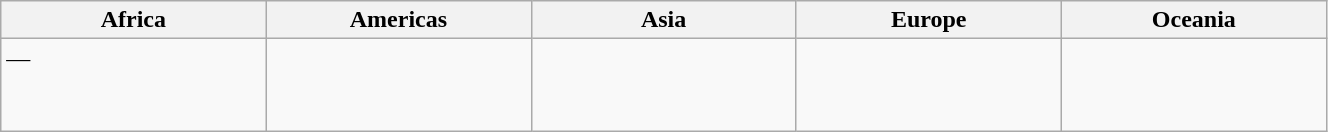<table class=wikitable width=70%>
<tr>
<th width=13%>Africa</th>
<th width=13%>Americas</th>
<th width=13%>Asia</th>
<th width=13%>Europe</th>
<th width=13%>Oceania</th>
</tr>
<tr valign=top>
<td>—</td>
<td><br></td>
<td></td>
<td><br> <br> <br> </td>
<td></td>
</tr>
</table>
